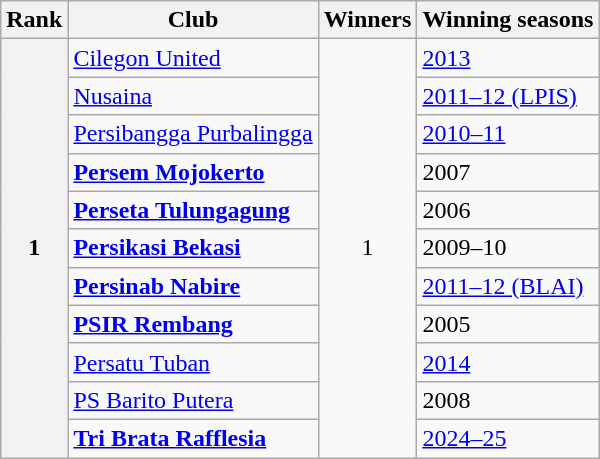<table class="wikitable sortable">
<tr>
<th>Rank</th>
<th>Club</th>
<th>Winners</th>
<th>Winning seasons</th>
</tr>
<tr>
<th rowspan="11">1</th>
<td><a href='#'>Cilegon United</a></td>
<td rowspan="11" style="text-align:center">1</td>
<td><a href='#'>2013</a></td>
</tr>
<tr>
<td><a href='#'>Nusaina</a></td>
<td><a href='#'>2011–12 (LPIS)</a></td>
</tr>
<tr>
<td><a href='#'>Persibangga Purbalingga</a></td>
<td><a href='#'>2010–11</a></td>
</tr>
<tr>
<td><strong><a href='#'>Persem Mojokerto</a></strong></td>
<td>2007</td>
</tr>
<tr>
<td><strong><a href='#'>Perseta Tulungagung</a></strong></td>
<td>2006</td>
</tr>
<tr>
<td><strong><a href='#'>Persikasi Bekasi</a></strong></td>
<td>2009–10</td>
</tr>
<tr>
<td><strong><a href='#'>Persinab Nabire</a></strong></td>
<td><a href='#'>2011–12 (BLAI)</a></td>
</tr>
<tr>
<td><strong><a href='#'>PSIR Rembang</a></strong></td>
<td>2005</td>
</tr>
<tr>
<td><a href='#'>Persatu Tuban</a></td>
<td><a href='#'>2014</a></td>
</tr>
<tr>
<td><a href='#'>PS Barito Putera</a></td>
<td>2008</td>
</tr>
<tr>
<td><strong><a href='#'>Tri Brata Rafflesia</a></strong></td>
<td><a href='#'>2024–25</a></td>
</tr>
</table>
